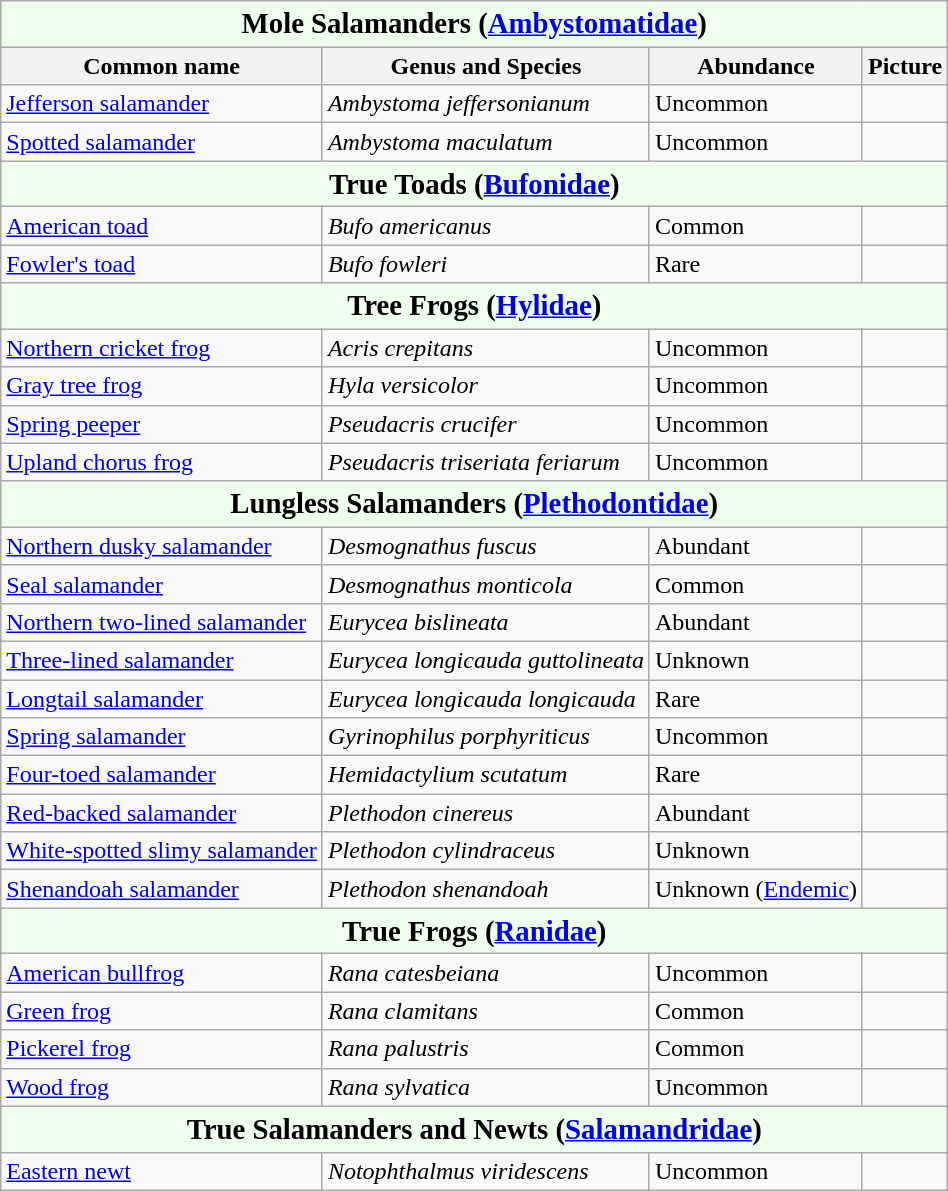<table class="wikitable" >
<tr>
<th colspan="4" style="background-color:#efe;font-size:120%;">Mole Salamanders (<a href='#'>Ambystomatidae</a>)</th>
</tr>
<tr>
<th>Common name</th>
<th>Genus and Species</th>
<th>Abundance</th>
<th>Picture</th>
</tr>
<tr>
<td><a href='#'>Jefferson salamander</a></td>
<td><em>Ambystoma jeffersonianum</em></td>
<td>Uncommon</td>
<td></td>
</tr>
<tr>
<td><a href='#'>Spotted salamander</a></td>
<td><em>Ambystoma maculatum</em></td>
<td>Uncommon</td>
<td></td>
</tr>
<tr>
<th colspan="4" style="background-color:#efe;font-size:120%;">True Toads (<a href='#'>Bufonidae</a>)</th>
</tr>
<tr>
<td><a href='#'>American toad</a></td>
<td><em>Bufo americanus</em></td>
<td>Common</td>
<td></td>
</tr>
<tr>
<td><a href='#'>Fowler's toad</a></td>
<td><em>Bufo fowleri</em></td>
<td>Rare</td>
<td></td>
</tr>
<tr>
<th colspan="4" style="background-color:#efe;font-size:120%;">Tree Frogs (<a href='#'>Hylidae</a>)</th>
</tr>
<tr>
<td><a href='#'>Northern cricket frog</a></td>
<td><em>Acris crepitans</em></td>
<td>Uncommon</td>
<td></td>
</tr>
<tr>
<td><a href='#'>Gray tree frog</a></td>
<td><em>Hyla versicolor</em></td>
<td>Uncommon</td>
<td></td>
</tr>
<tr>
<td><a href='#'>Spring peeper</a></td>
<td><em>Pseudacris crucifer</em></td>
<td>Uncommon</td>
<td></td>
</tr>
<tr>
<td><a href='#'>Upland chorus frog</a></td>
<td><em>Pseudacris triseriata feriarum</em></td>
<td>Uncommon</td>
<td></td>
</tr>
<tr>
<th colspan="4" style="background-color:#efe;font-size:120%;">Lungless Salamanders (<a href='#'>Plethodontidae</a>)</th>
</tr>
<tr>
<td><a href='#'>Northern dusky salamander</a></td>
<td><em>Desmognathus fuscus</em></td>
<td>Abundant</td>
<td></td>
</tr>
<tr>
<td><a href='#'>Seal salamander</a></td>
<td><em>Desmognathus monticola</em></td>
<td>Common</td>
<td></td>
</tr>
<tr>
<td><a href='#'>Northern two-lined salamander</a></td>
<td><em>Eurycea bislineata</em></td>
<td>Abundant</td>
<td></td>
</tr>
<tr>
<td><a href='#'>Three-lined salamander</a></td>
<td><em>Eurycea longicauda guttolineata</em></td>
<td>Unknown</td>
<td></td>
</tr>
<tr>
<td><a href='#'>Longtail salamander</a></td>
<td><em>Eurycea longicauda longicauda</em></td>
<td>Rare</td>
<td></td>
</tr>
<tr>
<td><a href='#'>Spring salamander</a></td>
<td><em>Gyrinophilus porphyriticus</em></td>
<td>Uncommon</td>
<td></td>
</tr>
<tr>
<td><a href='#'>Four-toed salamander</a></td>
<td><em>Hemidactylium scutatum</em></td>
<td>Rare</td>
<td></td>
</tr>
<tr>
<td><a href='#'>Red-backed salamander</a></td>
<td><em>Plethodon cinereus</em></td>
<td>Abundant</td>
<td></td>
</tr>
<tr>
<td><a href='#'>White-spotted slimy salamander</a></td>
<td><em>Plethodon cylindraceus</em></td>
<td>Unknown</td>
<td></td>
</tr>
<tr>
<td><a href='#'>Shenandoah salamander</a></td>
<td><em>Plethodon shenandoah</em></td>
<td>Unknown (<a href='#'>Endemic</a>)</td>
<td></td>
</tr>
<tr>
<th colspan="4" style="background-color:#efe;font-size:120%;">True Frogs (<a href='#'>Ranidae</a>)</th>
</tr>
<tr>
<td><a href='#'>American bullfrog</a></td>
<td><em>Rana catesbeiana</em></td>
<td>Uncommon</td>
<td></td>
</tr>
<tr>
<td><a href='#'>Green frog</a></td>
<td><em>Rana clamitans</em></td>
<td>Common</td>
<td></td>
</tr>
<tr>
<td><a href='#'>Pickerel frog</a></td>
<td><em>Rana palustris</em></td>
<td>Common</td>
<td></td>
</tr>
<tr>
<td><a href='#'>Wood frog</a></td>
<td><em>Rana sylvatica</em></td>
<td>Uncommon</td>
<td></td>
</tr>
<tr>
<th colspan="4" style="background-color:#efe;font-size:120%;">True Salamanders and Newts (<a href='#'>Salamandridae</a>)</th>
</tr>
<tr>
<td><a href='#'>Eastern newt</a></td>
<td><em>Notophthalmus viridescens</em></td>
<td>Uncommon</td>
<td></td>
</tr>
</table>
